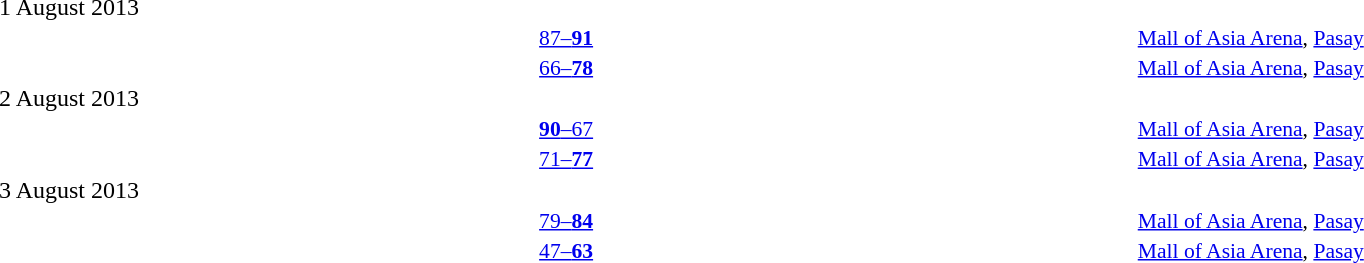<table style="width:100%;" cellspacing="1">
<tr>
<th width=25%></th>
<th width=2%></th>
<th width=6%></th>
<th width=2%></th>
<th width=25%></th>
</tr>
<tr>
<td>1 August 2013</td>
</tr>
<tr style=font-size:90%>
<td align=right></td>
<td></td>
<td align=center><a href='#'>87–<strong>91</strong></a></td>
<td></td>
<td><strong></strong></td>
<td><a href='#'>Mall of Asia Arena</a>, <a href='#'>Pasay</a></td>
</tr>
<tr style=font-size:90%>
<td align=right></td>
<td></td>
<td align=center><a href='#'>66–<strong>78</strong></a></td>
<td></td>
<td><strong></strong></td>
<td><a href='#'>Mall of Asia Arena</a>, <a href='#'>Pasay</a></td>
</tr>
<tr>
<td>2 August 2013</td>
</tr>
<tr style=font-size:90%>
<td align=right><strong></strong></td>
<td></td>
<td align=center><a href='#'><strong>90</strong>–67</a></td>
<td></td>
<td></td>
<td><a href='#'>Mall of Asia Arena</a>, <a href='#'>Pasay</a></td>
</tr>
<tr style=font-size:90%>
<td align=right></td>
<td></td>
<td align=center><a href='#'>71–<strong>77</strong></a></td>
<td></td>
<td><strong></strong></td>
<td><a href='#'>Mall of Asia Arena</a>, <a href='#'>Pasay</a></td>
</tr>
<tr>
<td>3 August 2013</td>
</tr>
<tr style=font-size:90%>
<td align=right></td>
<td></td>
<td align=center><a href='#'>79–<strong>84</strong></a></td>
<td></td>
<td><strong></strong></td>
<td><a href='#'>Mall of Asia Arena</a>, <a href='#'>Pasay</a></td>
</tr>
<tr style=font-size:90%>
<td align="right"></td>
<td></td>
<td align="center"><a href='#'>47–<strong>63</strong></a></td>
<td></td>
<td><strong></strong></td>
<td><a href='#'>Mall of Asia Arena</a>, <a href='#'>Pasay</a></td>
</tr>
</table>
